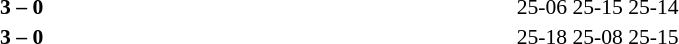<table width=100% cellspacing=1>
<tr>
<th width=20%></th>
<th width=12%></th>
<th width=20%></th>
<th width=33%></th>
<td></td>
</tr>
<tr style=font-size:90%>
<td align=right><strong></strong></td>
<td align=center><strong>3 – 0</strong></td>
<td></td>
<td>25-06 25-15 25-14</td>
<td></td>
</tr>
<tr style=font-size:90%>
<td align=right><strong></strong></td>
<td align=center><strong>3 – 0</strong></td>
<td></td>
<td>25-18 25-08 25-15</td>
</tr>
</table>
